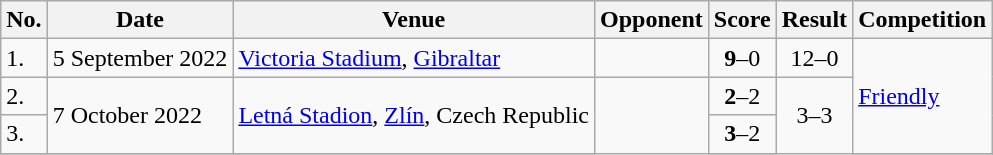<table class="wikitable">
<tr>
<th>No.</th>
<th>Date</th>
<th>Venue</th>
<th>Opponent</th>
<th>Score</th>
<th>Result</th>
<th>Competition</th>
</tr>
<tr>
<td>1.</td>
<td>5 September 2022</td>
<td><a href='#'>Victoria Stadium</a>, <a href='#'>Gibraltar</a></td>
<td></td>
<td align=center><strong>9</strong>–0</td>
<td align=center>12–0</td>
<td rowspan=3><a href='#'>Friendly</a></td>
</tr>
<tr>
<td>2.</td>
<td rowspan=2>7 October 2022</td>
<td rowspan=2><a href='#'>Letná Stadion</a>, <a href='#'>Zlín</a>, Czech Republic</td>
<td rowspan=3></td>
<td align=center><strong>2</strong>–2</td>
<td rowspan=3 align=center>3–3</td>
</tr>
<tr>
<td>3.</td>
<td align=center><strong>3</strong>–2</td>
</tr>
<tr>
</tr>
</table>
